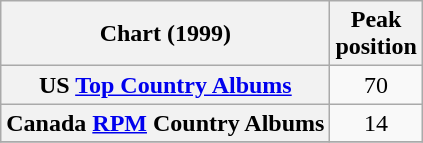<table class="wikitable plainrowheaders" style="text-align:center;">
<tr>
<th>Chart (1999)</th>
<th>Peak<br>position</th>
</tr>
<tr>
<th scope=row>US <a href='#'>Top Country Albums</a></th>
<td>70</td>
</tr>
<tr>
<th scope=row>Canada <a href='#'>RPM</a> Country Albums</th>
<td>14</td>
</tr>
<tr>
</tr>
</table>
